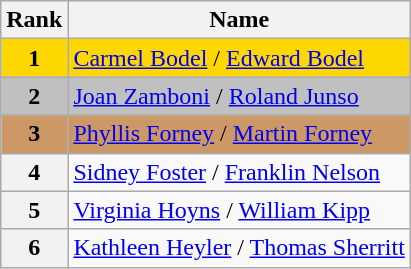<table class="wikitable">
<tr>
<th>Rank</th>
<th>Name</th>
</tr>
<tr bgcolor="gold">
<td align="center"><strong>1</strong></td>
<td><a href='#'>Carmel Bodel</a> / <a href='#'>Edward Bodel</a></td>
</tr>
<tr bgcolor="silver">
<td align="center"><strong>2</strong></td>
<td><a href='#'>Joan Zamboni</a> / <a href='#'>Roland Junso</a></td>
</tr>
<tr bgcolor="cc9966">
<td align="center"><strong>3</strong></td>
<td><a href='#'>Phyllis Forney</a> / <a href='#'>Martin Forney</a></td>
</tr>
<tr>
<th>4</th>
<td><a href='#'>Sidney Foster</a> / <a href='#'>Franklin Nelson</a></td>
</tr>
<tr>
<th>5</th>
<td><a href='#'>Virginia Hoyns</a> / <a href='#'>William Kipp</a></td>
</tr>
<tr>
<th>6</th>
<td><a href='#'>Kathleen Heyler</a> / <a href='#'>Thomas Sherritt</a></td>
</tr>
</table>
